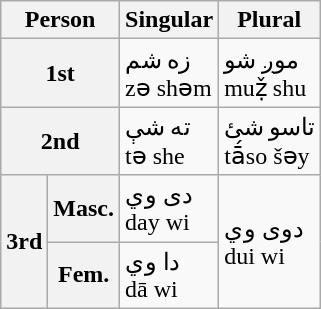<table class="wikitable">
<tr>
<th colspan="2">Person</th>
<th>Singular</th>
<th>Plural</th>
</tr>
<tr>
<th colspan="2"><strong>1st</strong></th>
<td>زه شم<br>zə shəm</td>
<td>موږ شو <br>muẓ̌ shu</td>
</tr>
<tr>
<th colspan="2"><strong>2nd</strong></th>
<td>ته شې<br>tə she</td>
<td>تاسو شئ<br>tā́so šəy</td>
</tr>
<tr>
<th rowspan="2"><strong>3rd</strong></th>
<th>Masc.</th>
<td>دی وي<br>day wi</td>
<td rowspan="2">دوی وي<br>dui wi</td>
</tr>
<tr>
<th>Fem.</th>
<td>دا وي<br>dā wi</td>
</tr>
</table>
